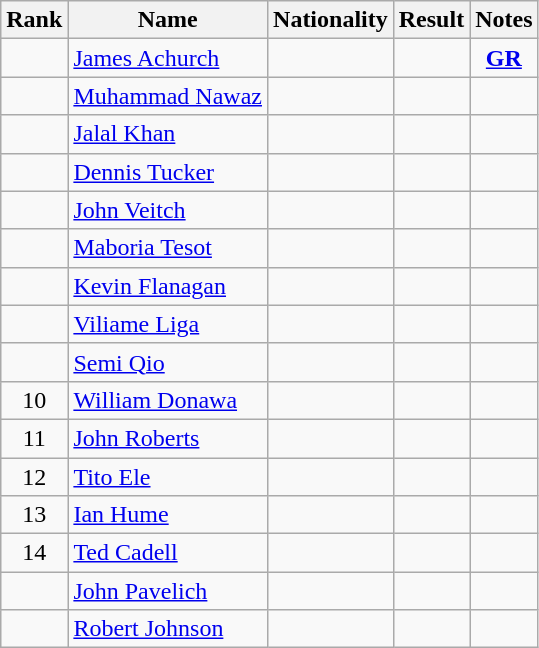<table class="wikitable sortable" style=" text-align:center">
<tr>
<th>Rank</th>
<th>Name</th>
<th>Nationality</th>
<th>Result</th>
<th>Notes</th>
</tr>
<tr>
<td></td>
<td align=left><a href='#'>James Achurch</a></td>
<td align=left></td>
<td></td>
<td><strong><a href='#'>GR</a></strong></td>
</tr>
<tr>
<td></td>
<td align=left><a href='#'>Muhammad Nawaz</a></td>
<td align=left></td>
<td></td>
<td></td>
</tr>
<tr>
<td></td>
<td align=left><a href='#'>Jalal Khan</a></td>
<td align=left></td>
<td></td>
<td></td>
</tr>
<tr>
<td></td>
<td align=left><a href='#'>Dennis Tucker</a></td>
<td align=left></td>
<td></td>
<td></td>
</tr>
<tr>
<td></td>
<td align=left><a href='#'>John Veitch</a></td>
<td align=left></td>
<td></td>
<td></td>
</tr>
<tr>
<td></td>
<td align=left><a href='#'>Maboria Tesot</a></td>
<td align=left></td>
<td></td>
<td></td>
</tr>
<tr>
<td></td>
<td align=left><a href='#'>Kevin Flanagan</a></td>
<td align=left></td>
<td></td>
<td></td>
</tr>
<tr>
<td></td>
<td align=left><a href='#'>Viliame Liga</a></td>
<td align=left></td>
<td></td>
<td></td>
</tr>
<tr>
<td></td>
<td align=left><a href='#'>Semi Qio</a></td>
<td align=left></td>
<td></td>
<td></td>
</tr>
<tr>
<td>10</td>
<td align=left><a href='#'>William Donawa</a></td>
<td align=left></td>
<td></td>
<td></td>
</tr>
<tr>
<td>11</td>
<td align=left><a href='#'>John Roberts</a></td>
<td align=left></td>
<td></td>
<td></td>
</tr>
<tr>
<td>12</td>
<td align=left><a href='#'>Tito Ele</a></td>
<td align=left></td>
<td></td>
<td></td>
</tr>
<tr>
<td>13</td>
<td align=left><a href='#'>Ian Hume</a></td>
<td align=left></td>
<td></td>
<td></td>
</tr>
<tr>
<td>14</td>
<td align=left><a href='#'>Ted Cadell</a></td>
<td align=left></td>
<td></td>
<td></td>
</tr>
<tr>
<td></td>
<td align=left><a href='#'>John Pavelich</a></td>
<td align=left></td>
<td></td>
<td></td>
</tr>
<tr>
<td></td>
<td align=left><a href='#'>Robert Johnson</a></td>
<td align=left></td>
<td></td>
<td></td>
</tr>
</table>
